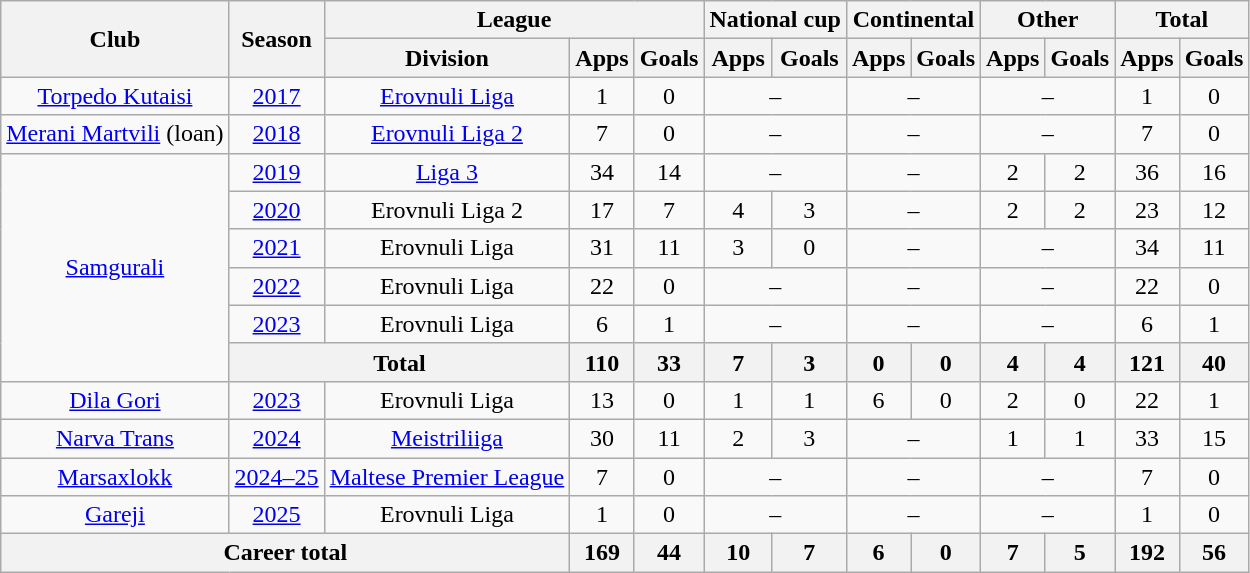<table class="wikitable" style="text-align:center">
<tr>
<th rowspan="2">Club</th>
<th rowspan="2">Season</th>
<th colspan="3">League</th>
<th colspan="2">National cup</th>
<th colspan="2">Continental</th>
<th colspan="2">Other</th>
<th colspan="2">Total</th>
</tr>
<tr>
<th>Division</th>
<th>Apps</th>
<th>Goals</th>
<th>Apps</th>
<th>Goals</th>
<th>Apps</th>
<th>Goals</th>
<th>Apps</th>
<th>Goals</th>
<th>Apps</th>
<th>Goals</th>
</tr>
<tr>
<td><a href='#'>Torpedo Kutaisi</a></td>
<td><a href='#'>2017</a></td>
<td><a href='#'>Erovnuli Liga</a></td>
<td>1</td>
<td>0</td>
<td colspan="2">–</td>
<td colspan="2">–</td>
<td colspan="2">–</td>
<td>1</td>
<td>0</td>
</tr>
<tr>
<td><a href='#'>Merani Martvili</a> (loan)</td>
<td><a href='#'>2018</a></td>
<td><a href='#'>Erovnuli Liga 2</a></td>
<td>7</td>
<td>0</td>
<td colspan="2">–</td>
<td colspan="2">–</td>
<td colspan="2">–</td>
<td>7</td>
<td>0</td>
</tr>
<tr>
<td rowspan="6"><a href='#'>Samgurali</a></td>
<td><a href='#'>2019</a></td>
<td><a href='#'>Liga 3</a></td>
<td>34</td>
<td>14</td>
<td colspan="2">–</td>
<td colspan="2">–</td>
<td>2</td>
<td>2</td>
<td>36</td>
<td>16</td>
</tr>
<tr>
<td><a href='#'>2020</a></td>
<td>Erovnuli Liga 2</td>
<td>17</td>
<td>7</td>
<td>4</td>
<td>3</td>
<td colspan="2">–</td>
<td>2</td>
<td>2</td>
<td>23</td>
<td>12</td>
</tr>
<tr>
<td><a href='#'>2021</a></td>
<td>Erovnuli Liga</td>
<td>31</td>
<td>11</td>
<td>3</td>
<td>0</td>
<td colspan="2">–</td>
<td colspan="2">–</td>
<td>34</td>
<td>11</td>
</tr>
<tr>
<td><a href='#'>2022</a></td>
<td>Erovnuli Liga</td>
<td>22</td>
<td>0</td>
<td colspan="2">–</td>
<td colspan="2">–</td>
<td colspan="2">–</td>
<td>22</td>
<td>0</td>
</tr>
<tr>
<td><a href='#'>2023</a></td>
<td>Erovnuli Liga</td>
<td>6</td>
<td>1</td>
<td colspan="2">–</td>
<td colspan="2">–</td>
<td colspan="2">–</td>
<td>6</td>
<td>1</td>
</tr>
<tr>
<th colspan="2">Total</th>
<th>110</th>
<th>33</th>
<th>7</th>
<th>3</th>
<th>0</th>
<th>0</th>
<th>4</th>
<th>4</th>
<th>121</th>
<th>40</th>
</tr>
<tr>
<td><a href='#'>Dila Gori</a></td>
<td><a href='#'>2023</a></td>
<td>Erovnuli Liga</td>
<td>13</td>
<td>0</td>
<td>1</td>
<td>1</td>
<td>6</td>
<td>0</td>
<td>2</td>
<td>0</td>
<td>22</td>
<td>1</td>
</tr>
<tr>
<td><a href='#'>Narva Trans</a></td>
<td><a href='#'>2024</a></td>
<td><a href='#'>Meistriliiga</a></td>
<td>30</td>
<td>11</td>
<td>2</td>
<td>3</td>
<td colspan="2">–</td>
<td>1</td>
<td>1</td>
<td>33</td>
<td>15</td>
</tr>
<tr>
<td><a href='#'>Marsaxlokk</a></td>
<td><a href='#'>2024–25</a></td>
<td><a href='#'>Maltese Premier League</a></td>
<td>7</td>
<td>0</td>
<td colspan="2">–</td>
<td colspan="2">–</td>
<td colspan="2">–</td>
<td>7</td>
<td>0</td>
</tr>
<tr>
<td><a href='#'>Gareji</a></td>
<td><a href='#'>2025</a></td>
<td>Erovnuli Liga</td>
<td>1</td>
<td>0</td>
<td colspan="2">–</td>
<td colspan="2">–</td>
<td colspan="2">–</td>
<td>1</td>
<td>0</td>
</tr>
<tr>
<th colspan="3">Career total</th>
<th>169</th>
<th>44</th>
<th>10</th>
<th>7</th>
<th>6</th>
<th>0</th>
<th>7</th>
<th>5</th>
<th>192</th>
<th>56</th>
</tr>
</table>
